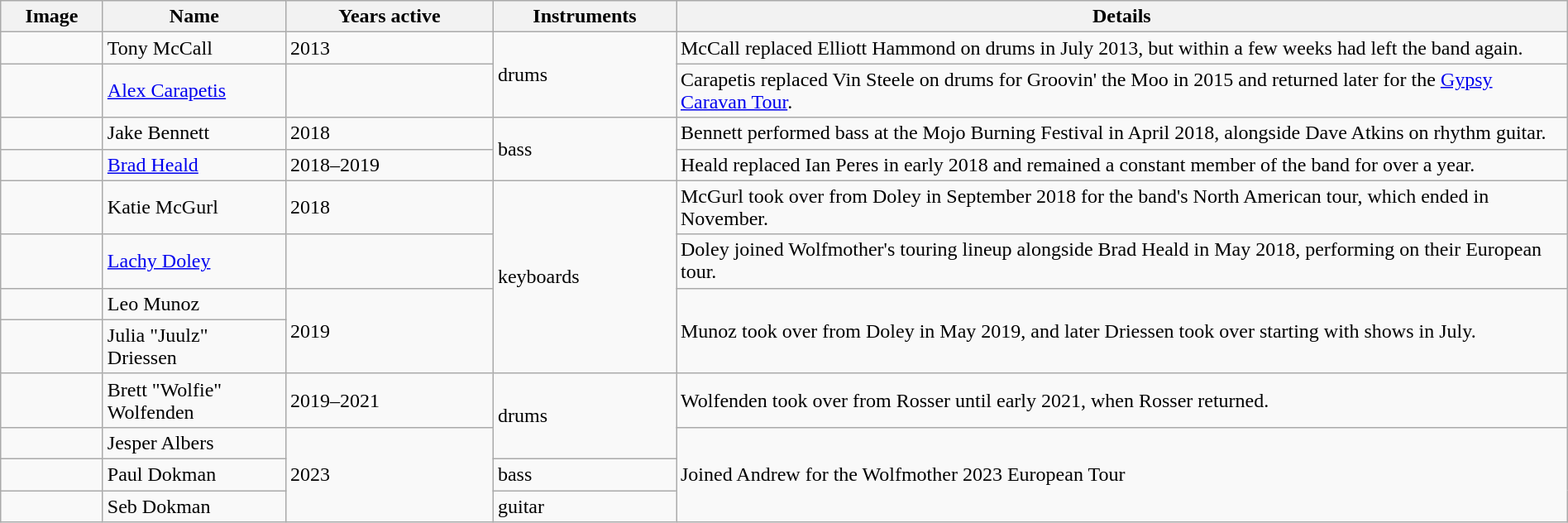<table class="wikitable" border="1" width=100%>
<tr>
<th width="75">Image</th>
<th width="140">Name</th>
<th width="160">Years active</th>
<th width="140">Instruments</th>
<th>Details</th>
</tr>
<tr>
<td></td>
<td>Tony McCall</td>
<td>2013</td>
<td rowspan="2">drums</td>
<td>McCall replaced Elliott Hammond on drums in July 2013, but within a few weeks had left the band again.</td>
</tr>
<tr>
<td></td>
<td><a href='#'>Alex Carapetis</a></td>
<td></td>
<td>Carapetis replaced Vin Steele on drums for Groovin' the Moo in 2015 and returned later for the <a href='#'>Gypsy Caravan Tour</a>.</td>
</tr>
<tr>
<td></td>
<td>Jake Bennett</td>
<td>2018</td>
<td rowspan="2">bass</td>
<td>Bennett performed bass at the Mojo Burning Festival in April 2018, alongside Dave Atkins on rhythm guitar.</td>
</tr>
<tr>
<td></td>
<td><a href='#'>Brad Heald</a></td>
<td>2018–2019</td>
<td>Heald replaced Ian Peres in early 2018 and remained a constant member of the band for over a year.</td>
</tr>
<tr>
<td></td>
<td>Katie McGurl</td>
<td>2018</td>
<td rowspan="4">keyboards</td>
<td>McGurl took over from Doley in September 2018 for the band's North American tour, which ended in November.</td>
</tr>
<tr>
<td></td>
<td><a href='#'>Lachy Doley</a></td>
<td></td>
<td>Doley joined Wolfmother's touring lineup alongside Brad Heald in May 2018, performing on their European tour.</td>
</tr>
<tr>
<td></td>
<td>Leo Munoz</td>
<td rowspan="2">2019</td>
<td rowspan="2">Munoz took over from Doley in May 2019, and later Driessen took over starting with shows in July.</td>
</tr>
<tr>
<td></td>
<td>Julia "Juulz" Driessen</td>
</tr>
<tr>
<td></td>
<td>Brett "Wolfie" Wolfenden</td>
<td>2019–2021</td>
<td rowspan="2">drums</td>
<td>Wolfenden took over from Rosser until early 2021, when Rosser returned.</td>
</tr>
<tr>
<td></td>
<td>Jesper Albers</td>
<td rowspan="3">2023</td>
<td rowspan="3">Joined Andrew for the Wolfmother 2023 European Tour</td>
</tr>
<tr>
<td></td>
<td>Paul Dokman</td>
<td>bass</td>
</tr>
<tr>
<td></td>
<td>Seb Dokman</td>
<td>guitar</td>
</tr>
</table>
